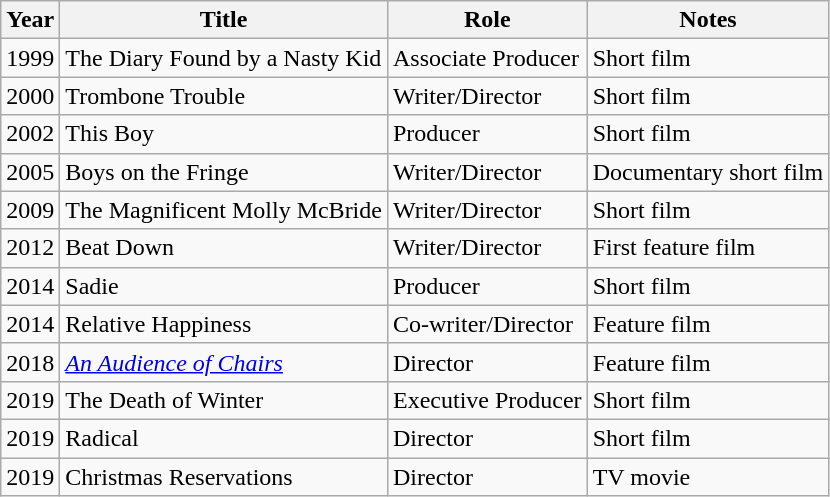<table class="wikitable sortable">
<tr>
<th>Year</th>
<th>Title</th>
<th>Role</th>
<th>Notes</th>
</tr>
<tr>
<td>1999</td>
<td>The Diary Found by a Nasty Kid</td>
<td>Associate Producer</td>
<td>Short film</td>
</tr>
<tr>
<td>2000</td>
<td>Trombone Trouble</td>
<td>Writer/Director</td>
<td>Short film</td>
</tr>
<tr>
<td>2002</td>
<td>This Boy</td>
<td>Producer</td>
<td>Short film</td>
</tr>
<tr>
<td>2005</td>
<td>Boys on the Fringe</td>
<td>Writer/Director</td>
<td>Documentary short film</td>
</tr>
<tr>
<td>2009</td>
<td>The Magnificent Molly McBride</td>
<td>Writer/Director</td>
<td>Short film</td>
</tr>
<tr>
<td>2012</td>
<td>Beat Down</td>
<td>Writer/Director</td>
<td>First feature film</td>
</tr>
<tr>
<td>2014</td>
<td>Sadie</td>
<td>Producer</td>
<td>Short film</td>
</tr>
<tr>
<td>2014</td>
<td>Relative Happiness</td>
<td>Co-writer/Director</td>
<td>Feature film</td>
</tr>
<tr>
<td>2018</td>
<td><em><a href='#'>An Audience of Chairs</a></em></td>
<td>Director</td>
<td>Feature film</td>
</tr>
<tr>
<td>2019</td>
<td>The Death of Winter</td>
<td>Executive Producer</td>
<td>Short film</td>
</tr>
<tr>
<td>2019</td>
<td>Radical</td>
<td>Director</td>
<td>Short film</td>
</tr>
<tr>
<td>2019</td>
<td>Christmas Reservations</td>
<td>Director</td>
<td>TV movie</td>
</tr>
</table>
